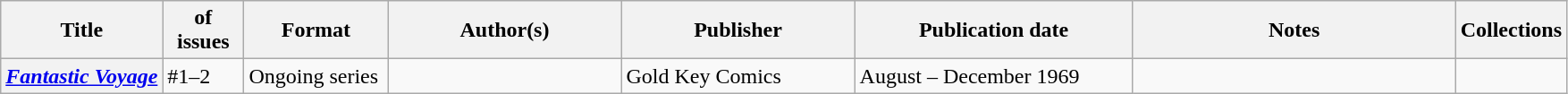<table class="wikitable">
<tr>
<th>Title</th>
<th style="width:40pt"> of issues</th>
<th style="width:75pt">Format</th>
<th style="width:125pt">Author(s)</th>
<th style="width:125pt">Publisher</th>
<th style="width:150pt">Publication date</th>
<th style="width:175pt">Notes</th>
<th>Collections</th>
</tr>
<tr>
<th><em><a href='#'>Fantastic Voyage</a></em></th>
<td>#1–2</td>
<td>Ongoing series</td>
<td></td>
<td>Gold Key Comics</td>
<td>August – December 1969</td>
<td></td>
<td></td>
</tr>
</table>
